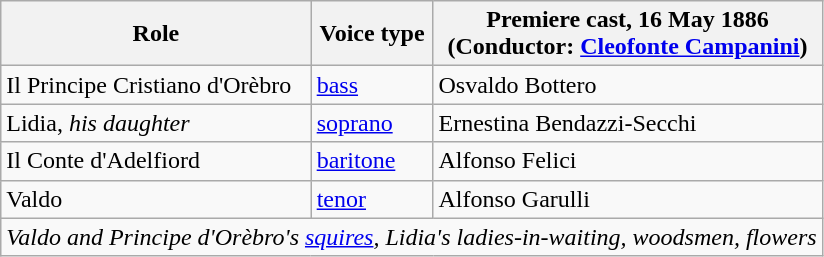<table class="wikitable">
<tr>
<th>Role</th>
<th>Voice type</th>
<th>Premiere cast, 16 May 1886<br>(Conductor: <a href='#'>Cleofonte Campanini</a>)</th>
</tr>
<tr>
<td>Il Principe Cristiano d'Orèbro</td>
<td><a href='#'>bass</a></td>
<td>Osvaldo Bottero</td>
</tr>
<tr>
<td>Lidia, <em>his daughter</em></td>
<td><a href='#'>soprano</a></td>
<td>Ernestina Bendazzi-Secchi</td>
</tr>
<tr>
<td>Il Conte d'Adelfiord</td>
<td><a href='#'>baritone</a></td>
<td>Alfonso Felici</td>
</tr>
<tr>
<td>Valdo</td>
<td><a href='#'>tenor</a></td>
<td>Alfonso Garulli</td>
</tr>
<tr>
<td colspan="3"><em>Valdo and Principe d'Orèbro's  <a href='#'>squires</a>, Lidia's ladies-in-waiting, woodsmen, flowers</em></td>
</tr>
</table>
